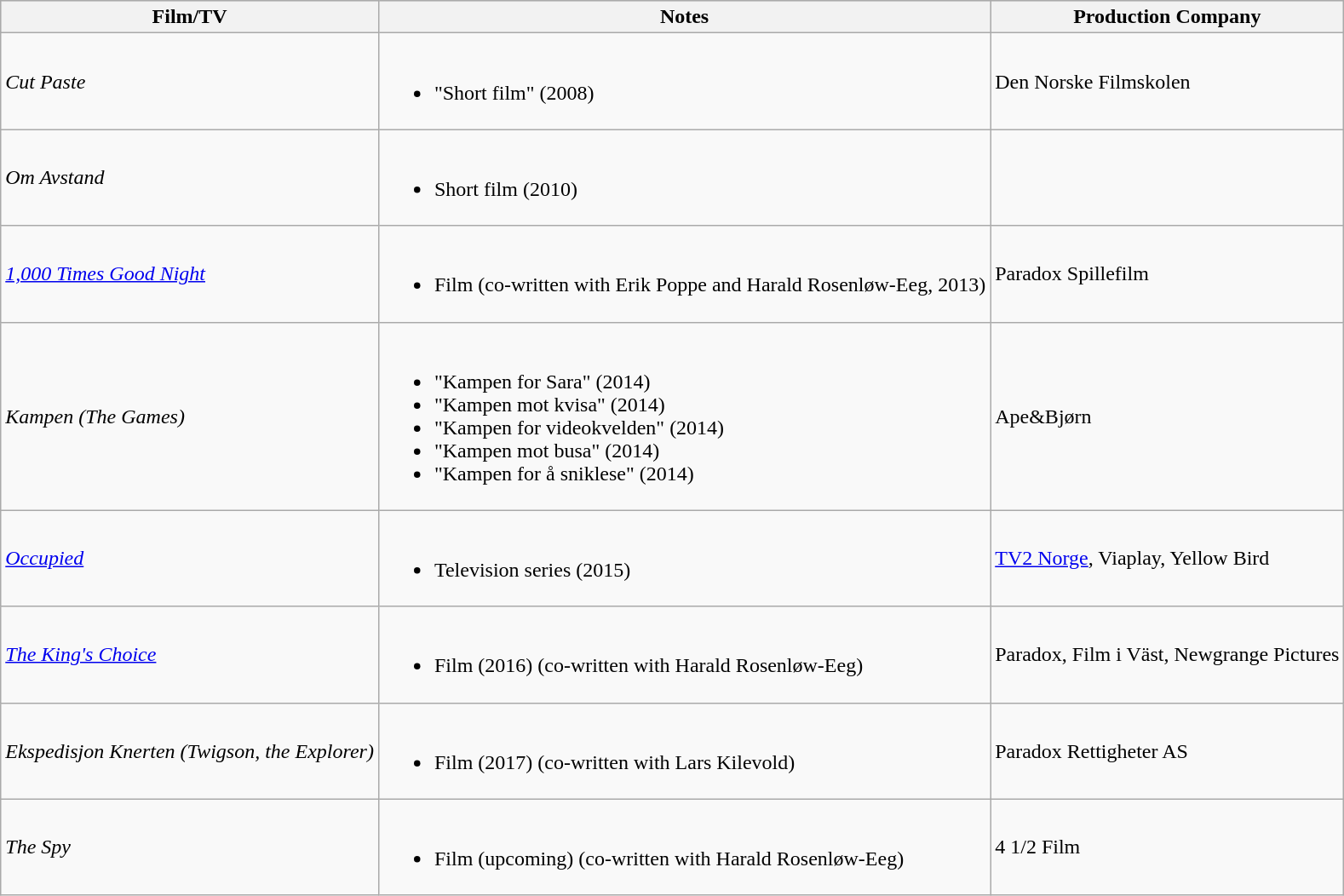<table class="wikitable">
<tr style="background:#ccc; text-align:center;">
<th>Film/TV</th>
<th>Notes</th>
<th>Production Company</th>
</tr>
<tr>
<td><em>Cut Paste</em></td>
<td><br><ul><li>"Short film" (2008)</li></ul></td>
<td>Den Norske Filmskolen</td>
</tr>
<tr>
<td><em>Om Avstand</em></td>
<td><br><ul><li>Short film (2010)</li></ul></td>
</tr>
<tr>
<td><em><a href='#'>1,000 Times Good Night</a></em></td>
<td><br><ul><li>Film (co-written with Erik Poppe and Harald Rosenløw-Eeg, 2013)</li></ul></td>
<td>Paradox Spillefilm</td>
</tr>
<tr>
<td><em>Kampen (The Games)</em></td>
<td><br><ul><li>"Kampen for Sara" (2014)</li><li>"Kampen mot kvisa" (2014)</li><li>"Kampen for videokvelden" (2014)</li><li>"Kampen mot busa" (2014)</li><li>"Kampen for å sniklese" (2014)</li></ul></td>
<td>Ape&Bjørn</td>
</tr>
<tr>
<td><em><a href='#'>Occupied</a></em></td>
<td><br><ul><li>Television series (2015)</li></ul></td>
<td><a href='#'>TV2 Norge</a>, Viaplay, Yellow Bird</td>
</tr>
<tr>
<td><em><a href='#'>The King's Choice</a></em></td>
<td><br><ul><li>Film (2016) (co-written with Harald Rosenløw-Eeg)</li></ul></td>
<td>Paradox, Film i Väst, Newgrange Pictures</td>
</tr>
<tr>
<td><em>Ekspedisjon Knerten (Twigson, the Explorer)</em></td>
<td><br><ul><li>Film (2017) (co-written with Lars Kilevold)</li></ul></td>
<td>Paradox Rettigheter AS</td>
</tr>
<tr>
<td><em>The Spy</em></td>
<td><br><ul><li>Film (upcoming) (co-written with Harald Rosenløw-Eeg)</li></ul></td>
<td>4 1/2 Film</td>
</tr>
</table>
